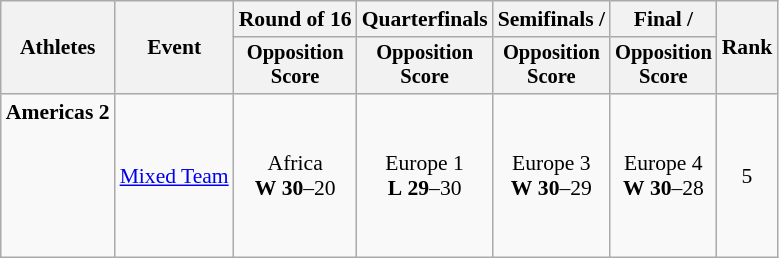<table class=wikitable style="font-size:90%">
<tr>
<th rowspan="2">Athletes</th>
<th rowspan="2">Event</th>
<th>Round of 16</th>
<th>Quarterfinals</th>
<th>Semifinals / </th>
<th>Final / </th>
<th rowspan=2>Rank</th>
</tr>
<tr style="font-size:95%">
<th>Opposition<br>Score</th>
<th>Opposition<br>Score</th>
<th>Opposition<br>Score</th>
<th>Opposition<br>Score</th>
</tr>
<tr align=center>
<td align=left><strong>Americas 2</strong><br><br><br><br><br><br></td>
<td align=left><a href='#'>Mixed Team</a></td>
<td>Africa<br><strong>W</strong> <strong>30</strong>–20</td>
<td>Europe 1<br><strong>L</strong> <strong>29</strong>–30</td>
<td>Europe 3<br><strong>W</strong> <strong>30</strong>–29</td>
<td>Europe 4<br><strong>W</strong> <strong>30</strong>–28</td>
<td>5</td>
</tr>
</table>
